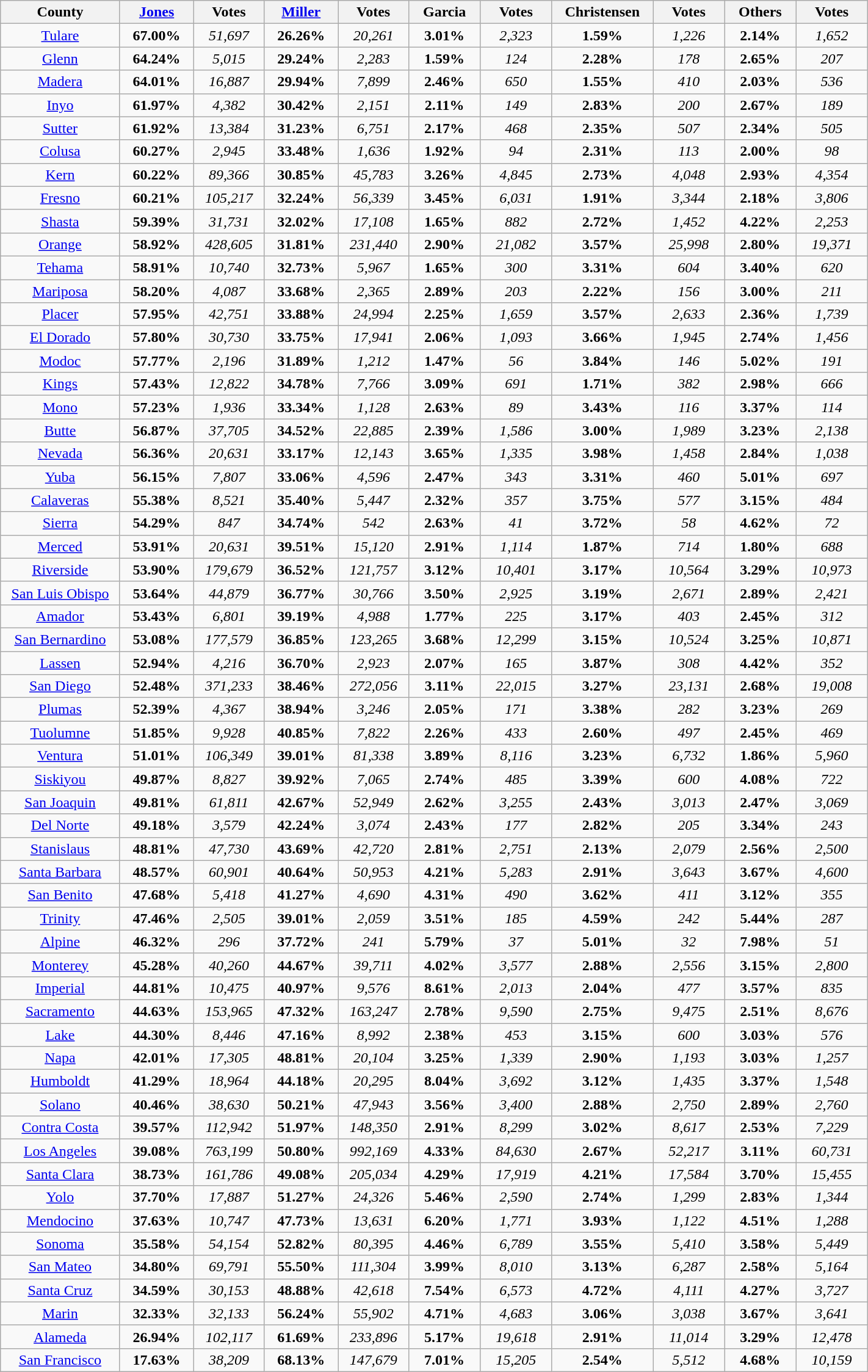<table width="75%" class="wikitable sortable">
<tr>
<th width="10%">County</th>
<th width="6%"><a href='#'>Jones</a></th>
<th width="5%">Votes</th>
<th width="6%"><a href='#'>Miller</a></th>
<th width="5%">Votes</th>
<th width="6%">Garcia</th>
<th width="6%">Votes</th>
<th width="6%">Christensen</th>
<th width="6%">Votes</th>
<th width="6%">Others</th>
<th width="6%">Votes</th>
</tr>
<tr>
<td align="center" ><a href='#'>Tulare</a></td>
<td align="center"><strong>67.00%</strong></td>
<td align="center"><em>51,697</em></td>
<td align="center"><strong>26.26%</strong></td>
<td align="center"><em>20,261</em></td>
<td align="center"><strong>3.01%</strong></td>
<td align="center"><em>2,323</em></td>
<td align="center"><strong>1.59%</strong></td>
<td align="center"><em>1,226</em></td>
<td align="center"><strong>2.14%</strong></td>
<td align="center"><em>1,652</em></td>
</tr>
<tr>
<td align="center" ><a href='#'>Glenn</a></td>
<td align="center"><strong>64.24%</strong></td>
<td align="center"><em>5,015</em></td>
<td align="center"><strong>29.24%</strong></td>
<td align="center"><em>2,283</em></td>
<td align="center"><strong>1.59%</strong></td>
<td align="center"><em>124</em></td>
<td align="center"><strong>2.28%</strong></td>
<td align="center"><em>178</em></td>
<td align="center"><strong>2.65%</strong></td>
<td align="center"><em>207</em></td>
</tr>
<tr>
<td align="center" ><a href='#'>Madera</a></td>
<td align="center"><strong>64.01%</strong></td>
<td align="center"><em>16,887</em></td>
<td align="center"><strong>29.94%</strong></td>
<td align="center"><em>7,899</em></td>
<td align="center"><strong>2.46%</strong></td>
<td align="center"><em>650</em></td>
<td align="center"><strong>1.55%</strong></td>
<td align="center"><em>410</em></td>
<td align="center"><strong>2.03%</strong></td>
<td align="center"><em>536</em></td>
</tr>
<tr>
<td align="center" ><a href='#'>Inyo</a></td>
<td align="center"><strong>61.97%</strong></td>
<td align="center"><em>4,382</em></td>
<td align="center"><strong>30.42%</strong></td>
<td align="center"><em>2,151</em></td>
<td align="center"><strong>2.11%</strong></td>
<td align="center"><em>149</em></td>
<td align="center"><strong>2.83%</strong></td>
<td align="center"><em>200</em></td>
<td align="center"><strong>2.67%</strong></td>
<td align="center"><em>189</em></td>
</tr>
<tr>
<td align="center" ><a href='#'>Sutter</a></td>
<td align="center"><strong>61.92%</strong></td>
<td align="center"><em>13,384</em></td>
<td align="center"><strong>31.23%</strong></td>
<td align="center"><em>6,751</em></td>
<td align="center"><strong>2.17%</strong></td>
<td align="center"><em>468</em></td>
<td align="center"><strong>2.35%</strong></td>
<td align="center"><em>507</em></td>
<td align="center"><strong>2.34%</strong></td>
<td align="center"><em>505</em></td>
</tr>
<tr>
<td align="center" ><a href='#'>Colusa</a></td>
<td align="center"><strong>60.27%</strong></td>
<td align="center"><em>2,945</em></td>
<td align="center"><strong>33.48%</strong></td>
<td align="center"><em>1,636</em></td>
<td align="center"><strong>1.92%</strong></td>
<td align="center"><em>94</em></td>
<td align="center"><strong>2.31%</strong></td>
<td align="center"><em>113</em></td>
<td align="center"><strong>2.00%</strong></td>
<td align="center"><em>98</em></td>
</tr>
<tr>
<td align="center" ><a href='#'>Kern</a></td>
<td align="center"><strong>60.22%</strong></td>
<td align="center"><em>89,366</em></td>
<td align="center"><strong>30.85%</strong></td>
<td align="center"><em>45,783</em></td>
<td align="center"><strong>3.26%</strong></td>
<td align="center"><em>4,845</em></td>
<td align="center"><strong>2.73%</strong></td>
<td align="center"><em>4,048</em></td>
<td align="center"><strong>2.93%</strong></td>
<td align="center"><em>4,354</em></td>
</tr>
<tr>
<td align="center" ><a href='#'>Fresno</a></td>
<td align="center"><strong>60.21%</strong></td>
<td align="center"><em>105,217</em></td>
<td align="center"><strong>32.24%</strong></td>
<td align="center"><em>56,339</em></td>
<td align="center"><strong>3.45%</strong></td>
<td align="center"><em>6,031</em></td>
<td align="center"><strong>1.91%</strong></td>
<td align="center"><em>3,344</em></td>
<td align="center"><strong>2.18%</strong></td>
<td align="center"><em>3,806</em></td>
</tr>
<tr>
<td align="center" ><a href='#'>Shasta</a></td>
<td align="center"><strong>59.39%</strong></td>
<td align="center"><em>31,731</em></td>
<td align="center"><strong>32.02%</strong></td>
<td align="center"><em>17,108</em></td>
<td align="center"><strong>1.65%</strong></td>
<td align="center"><em>882</em></td>
<td align="center"><strong>2.72%</strong></td>
<td align="center"><em>1,452</em></td>
<td align="center"><strong>4.22%</strong></td>
<td align="center"><em>2,253</em></td>
</tr>
<tr>
<td align="center" ><a href='#'>Orange</a></td>
<td align="center"><strong>58.92%</strong></td>
<td align="center"><em>428,605</em></td>
<td align="center"><strong>31.81%</strong></td>
<td align="center"><em>231,440</em></td>
<td align="center"><strong>2.90%</strong></td>
<td align="center"><em>21,082</em></td>
<td align="center"><strong>3.57%</strong></td>
<td align="center"><em>25,998</em></td>
<td align="center"><strong>2.80%</strong></td>
<td align="center"><em>19,371</em></td>
</tr>
<tr>
<td align="center" ><a href='#'>Tehama</a></td>
<td align="center"><strong>58.91%</strong></td>
<td align="center"><em>10,740</em></td>
<td align="center"><strong>32.73%</strong></td>
<td align="center"><em>5,967</em></td>
<td align="center"><strong>1.65%</strong></td>
<td align="center"><em>300</em></td>
<td align="center"><strong>3.31%</strong></td>
<td align="center"><em>604</em></td>
<td align="center"><strong>3.40%</strong></td>
<td align="center"><em>620</em></td>
</tr>
<tr>
<td align="center" ><a href='#'>Mariposa</a></td>
<td align="center"><strong>58.20%</strong></td>
<td align="center"><em>4,087</em></td>
<td align="center"><strong>33.68%</strong></td>
<td align="center"><em>2,365</em></td>
<td align="center"><strong>2.89%</strong></td>
<td align="center"><em>203</em></td>
<td align="center"><strong>2.22%</strong></td>
<td align="center"><em>156</em></td>
<td align="center"><strong>3.00%</strong></td>
<td align="center"><em>211</em></td>
</tr>
<tr>
<td align="center" ><a href='#'>Placer</a></td>
<td align="center"><strong>57.95%</strong></td>
<td align="center"><em>42,751</em></td>
<td align="center"><strong>33.88%</strong></td>
<td align="center"><em>24,994</em></td>
<td align="center"><strong>2.25%</strong></td>
<td align="center"><em>1,659</em></td>
<td align="center"><strong>3.57%</strong></td>
<td align="center"><em>2,633</em></td>
<td align="center"><strong>2.36%</strong></td>
<td align="center"><em>1,739</em></td>
</tr>
<tr>
<td align="center" ><a href='#'>El Dorado</a></td>
<td align="center"><strong>57.80%</strong></td>
<td align="center"><em>30,730</em></td>
<td align="center"><strong>33.75%</strong></td>
<td align="center"><em>17,941</em></td>
<td align="center"><strong>2.06%</strong></td>
<td align="center"><em>1,093</em></td>
<td align="center"><strong>3.66%</strong></td>
<td align="center"><em>1,945</em></td>
<td align="center"><strong>2.74%</strong></td>
<td align="center"><em>1,456</em></td>
</tr>
<tr>
<td align="center" ><a href='#'>Modoc</a></td>
<td align="center"><strong>57.77%</strong></td>
<td align="center"><em>2,196</em></td>
<td align="center"><strong>31.89%</strong></td>
<td align="center"><em>1,212</em></td>
<td align="center"><strong>1.47%</strong></td>
<td align="center"><em>56</em></td>
<td align="center"><strong>3.84%</strong></td>
<td align="center"><em>146</em></td>
<td align="center"><strong>5.02%</strong></td>
<td align="center"><em>191</em></td>
</tr>
<tr>
<td align="center" ><a href='#'>Kings</a></td>
<td align="center"><strong>57.43%</strong></td>
<td align="center"><em>12,822</em></td>
<td align="center"><strong>34.78%</strong></td>
<td align="center"><em>7,766</em></td>
<td align="center"><strong>3.09%</strong></td>
<td align="center"><em>691</em></td>
<td align="center"><strong>1.71%</strong></td>
<td align="center"><em>382</em></td>
<td align="center"><strong>2.98%</strong></td>
<td align="center"><em>666</em></td>
</tr>
<tr>
<td align="center" ><a href='#'>Mono</a></td>
<td align="center"><strong>57.23%</strong></td>
<td align="center"><em>1,936</em></td>
<td align="center"><strong>33.34%</strong></td>
<td align="center"><em>1,128</em></td>
<td align="center"><strong>2.63%</strong></td>
<td align="center"><em>89</em></td>
<td align="center"><strong>3.43%</strong></td>
<td align="center"><em>116</em></td>
<td align="center"><strong>3.37%</strong></td>
<td align="center"><em>114</em></td>
</tr>
<tr>
<td align="center" ><a href='#'>Butte</a></td>
<td align="center"><strong>56.87%</strong></td>
<td align="center"><em>37,705</em></td>
<td align="center"><strong>34.52%</strong></td>
<td align="center"><em>22,885</em></td>
<td align="center"><strong>2.39%</strong></td>
<td align="center"><em>1,586</em></td>
<td align="center"><strong>3.00%</strong></td>
<td align="center"><em>1,989</em></td>
<td align="center"><strong>3.23%</strong></td>
<td align="center"><em>2,138</em></td>
</tr>
<tr>
<td align="center" ><a href='#'>Nevada</a></td>
<td align="center"><strong>56.36%</strong></td>
<td align="center"><em>20,631</em></td>
<td align="center"><strong>33.17%</strong></td>
<td align="center"><em>12,143</em></td>
<td align="center"><strong>3.65%</strong></td>
<td align="center"><em>1,335</em></td>
<td align="center"><strong>3.98%</strong></td>
<td align="center"><em>1,458</em></td>
<td align="center"><strong>2.84%</strong></td>
<td align="center"><em>1,038</em></td>
</tr>
<tr>
<td align="center" ><a href='#'>Yuba</a></td>
<td align="center"><strong>56.15%</strong></td>
<td align="center"><em>7,807</em></td>
<td align="center"><strong>33.06%</strong></td>
<td align="center"><em>4,596</em></td>
<td align="center"><strong>2.47%</strong></td>
<td align="center"><em>343</em></td>
<td align="center"><strong>3.31%</strong></td>
<td align="center"><em>460</em></td>
<td align="center"><strong>5.01%</strong></td>
<td align="center"><em>697</em></td>
</tr>
<tr>
<td align="center" ><a href='#'>Calaveras</a></td>
<td align="center"><strong>55.38%</strong></td>
<td align="center"><em>8,521</em></td>
<td align="center"><strong>35.40%</strong></td>
<td align="center"><em>5,447</em></td>
<td align="center"><strong>2.32%</strong></td>
<td align="center"><em>357</em></td>
<td align="center"><strong>3.75%</strong></td>
<td align="center"><em>577</em></td>
<td align="center"><strong>3.15%</strong></td>
<td align="center"><em>484</em></td>
</tr>
<tr>
<td align="center" ><a href='#'>Sierra</a></td>
<td align="center"><strong>54.29%</strong></td>
<td align="center"><em>847</em></td>
<td align="center"><strong>34.74%</strong></td>
<td align="center"><em>542</em></td>
<td align="center"><strong>2.63%</strong></td>
<td align="center"><em>41</em></td>
<td align="center"><strong>3.72%</strong></td>
<td align="center"><em>58</em></td>
<td align="center"><strong>4.62%</strong></td>
<td align="center"><em>72</em></td>
</tr>
<tr>
<td align="center" ><a href='#'>Merced</a></td>
<td align="center"><strong>53.91%</strong></td>
<td align="center"><em>20,631</em></td>
<td align="center"><strong>39.51%</strong></td>
<td align="center"><em>15,120</em></td>
<td align="center"><strong>2.91%</strong></td>
<td align="center"><em>1,114</em></td>
<td align="center"><strong>1.87%</strong></td>
<td align="center"><em>714</em></td>
<td align="center"><strong>1.80%</strong></td>
<td align="center"><em>688</em></td>
</tr>
<tr>
<td align="center" ><a href='#'>Riverside</a></td>
<td align="center"><strong>53.90%</strong></td>
<td align="center"><em>179,679</em></td>
<td align="center"><strong>36.52%</strong></td>
<td align="center"><em>121,757</em></td>
<td align="center"><strong>3.12%</strong></td>
<td align="center"><em>10,401</em></td>
<td align="center"><strong>3.17%</strong></td>
<td align="center"><em>10,564</em></td>
<td align="center"><strong>3.29%</strong></td>
<td align="center"><em>10,973</em></td>
</tr>
<tr>
<td align="center" ><a href='#'>San Luis Obispo</a></td>
<td align="center"><strong>53.64%</strong></td>
<td align="center"><em>44,879</em></td>
<td align="center"><strong>36.77%</strong></td>
<td align="center"><em>30,766</em></td>
<td align="center"><strong>3.50%</strong></td>
<td align="center"><em>2,925</em></td>
<td align="center"><strong>3.19%</strong></td>
<td align="center"><em>2,671</em></td>
<td align="center"><strong>2.89%</strong></td>
<td align="center"><em>2,421</em></td>
</tr>
<tr>
<td align="center" ><a href='#'>Amador</a></td>
<td align="center"><strong>53.43%</strong></td>
<td align="center"><em>6,801</em></td>
<td align="center"><strong>39.19%</strong></td>
<td align="center"><em>4,988</em></td>
<td align="center"><strong>1.77%</strong></td>
<td align="center"><em>225</em></td>
<td align="center"><strong>3.17%</strong></td>
<td align="center"><em>403</em></td>
<td align="center"><strong>2.45%</strong></td>
<td align="center"><em>312</em></td>
</tr>
<tr>
<td align="center" ><a href='#'>San Bernardino</a></td>
<td align="center"><strong>53.08%</strong></td>
<td align="center"><em>177,579</em></td>
<td align="center"><strong>36.85%</strong></td>
<td align="center"><em>123,265</em></td>
<td align="center"><strong>3.68%</strong></td>
<td align="center"><em>12,299</em></td>
<td align="center"><strong>3.15%</strong></td>
<td align="center"><em>10,524</em></td>
<td align="center"><strong>3.25%</strong></td>
<td align="center"><em>10,871</em></td>
</tr>
<tr>
<td align="center" ><a href='#'>Lassen</a></td>
<td align="center"><strong>52.94%</strong></td>
<td align="center"><em>4,216</em></td>
<td align="center"><strong>36.70%</strong></td>
<td align="center"><em>2,923</em></td>
<td align="center"><strong>2.07%</strong></td>
<td align="center"><em>165</em></td>
<td align="center"><strong>3.87%</strong></td>
<td align="center"><em>308</em></td>
<td align="center"><strong>4.42%</strong></td>
<td align="center"><em>352</em></td>
</tr>
<tr>
<td align="center" ><a href='#'>San Diego</a></td>
<td align="center"><strong>52.48%</strong></td>
<td align="center"><em>371,233</em></td>
<td align="center"><strong>38.46%</strong></td>
<td align="center"><em>272,056</em></td>
<td align="center"><strong>3.11%</strong></td>
<td align="center"><em>22,015</em></td>
<td align="center"><strong>3.27%</strong></td>
<td align="center"><em>23,131</em></td>
<td align="center"><strong>2.68%</strong></td>
<td align="center"><em>19,008</em></td>
</tr>
<tr>
<td align="center" ><a href='#'>Plumas</a></td>
<td align="center"><strong>52.39%</strong></td>
<td align="center"><em>4,367</em></td>
<td align="center"><strong>38.94%</strong></td>
<td align="center"><em>3,246</em></td>
<td align="center"><strong>2.05%</strong></td>
<td align="center"><em>171</em></td>
<td align="center"><strong>3.38%</strong></td>
<td align="center"><em>282</em></td>
<td align="center"><strong>3.23%</strong></td>
<td align="center"><em>269</em></td>
</tr>
<tr>
<td align="center" ><a href='#'>Tuolumne</a></td>
<td align="center"><strong>51.85%</strong></td>
<td align="center"><em>9,928</em></td>
<td align="center"><strong>40.85%</strong></td>
<td align="center"><em>7,822</em></td>
<td align="center"><strong>2.26%</strong></td>
<td align="center"><em>433</em></td>
<td align="center"><strong>2.60%</strong></td>
<td align="center"><em>497</em></td>
<td align="center"><strong>2.45%</strong></td>
<td align="center"><em>469</em></td>
</tr>
<tr>
<td align="center" ><a href='#'>Ventura</a></td>
<td align="center"><strong>51.01%</strong></td>
<td align="center"><em>106,349</em></td>
<td align="center"><strong>39.01%</strong></td>
<td align="center"><em>81,338</em></td>
<td align="center"><strong>3.89%</strong></td>
<td align="center"><em>8,116</em></td>
<td align="center"><strong>3.23%</strong></td>
<td align="center"><em>6,732</em></td>
<td align="center"><strong>1.86%</strong></td>
<td align="center"><em>5,960</em></td>
</tr>
<tr>
<td align="center" ><a href='#'>Siskiyou</a></td>
<td align="center"><strong>49.87%</strong></td>
<td align="center"><em>8,827</em></td>
<td align="center"><strong>39.92%</strong></td>
<td align="center"><em>7,065</em></td>
<td align="center"><strong>2.74%</strong></td>
<td align="center"><em>485</em></td>
<td align="center"><strong>3.39%</strong></td>
<td align="center"><em>600</em></td>
<td align="center"><strong>4.08%</strong></td>
<td align="center"><em>722</em></td>
</tr>
<tr>
<td align="center" ><a href='#'>San Joaquin</a></td>
<td align="center"><strong>49.81%</strong></td>
<td align="center"><em>61,811</em></td>
<td align="center"><strong>42.67%</strong></td>
<td align="center"><em>52,949</em></td>
<td align="center"><strong>2.62%</strong></td>
<td align="center"><em>3,255</em></td>
<td align="center"><strong>2.43%</strong></td>
<td align="center"><em>3,013</em></td>
<td align="center"><strong>2.47%</strong></td>
<td align="center"><em>3,069</em></td>
</tr>
<tr>
<td align="center" ><a href='#'>Del Norte</a></td>
<td align="center"><strong>49.18%</strong></td>
<td align="center"><em>3,579</em></td>
<td align="center"><strong>42.24%</strong></td>
<td align="center"><em>3,074</em></td>
<td align="center"><strong>2.43%</strong></td>
<td align="center"><em>177</em></td>
<td align="center"><strong>2.82%</strong></td>
<td align="center"><em>205</em></td>
<td align="center"><strong>3.34%</strong></td>
<td align="center"><em>243</em></td>
</tr>
<tr>
<td align="center" ><a href='#'>Stanislaus</a></td>
<td align="center"><strong>48.81%</strong></td>
<td align="center"><em>47,730</em></td>
<td align="center"><strong>43.69%</strong></td>
<td align="center"><em>42,720</em></td>
<td align="center"><strong>2.81%</strong></td>
<td align="center"><em>2,751</em></td>
<td align="center"><strong>2.13%</strong></td>
<td align="center"><em>2,079</em></td>
<td align="center"><strong>2.56%</strong></td>
<td align="center"><em>2,500</em></td>
</tr>
<tr>
<td align="center" ><a href='#'>Santa Barbara</a></td>
<td align="center"><strong>48.57%</strong></td>
<td align="center"><em>60,901</em></td>
<td align="center"><strong>40.64%</strong></td>
<td align="center"><em>50,953</em></td>
<td align="center"><strong>4.21%</strong></td>
<td align="center"><em>5,283</em></td>
<td align="center"><strong>2.91%</strong></td>
<td align="center"><em>3,643</em></td>
<td align="center"><strong>3.67%</strong></td>
<td align="center"><em>4,600</em></td>
</tr>
<tr>
<td align="center" ><a href='#'>San Benito</a></td>
<td align="center"><strong>47.68%</strong></td>
<td align="center"><em>5,418</em></td>
<td align="center"><strong>41.27%</strong></td>
<td align="center"><em>4,690</em></td>
<td align="center"><strong>4.31%</strong></td>
<td align="center"><em>490</em></td>
<td align="center"><strong>3.62%</strong></td>
<td align="center"><em>411</em></td>
<td align="center"><strong>3.12%</strong></td>
<td align="center"><em>355</em></td>
</tr>
<tr>
<td align="center" ><a href='#'>Trinity</a></td>
<td align="center"><strong>47.46%</strong></td>
<td align="center"><em>2,505</em></td>
<td align="center"><strong>39.01%</strong></td>
<td align="center"><em>2,059</em></td>
<td align="center"><strong>3.51%</strong></td>
<td align="center"><em>185</em></td>
<td align="center"><strong>4.59%</strong></td>
<td align="center"><em>242</em></td>
<td align="center"><strong>5.44%</strong></td>
<td align="center"><em>287</em></td>
</tr>
<tr>
<td align="center" ><a href='#'>Alpine</a></td>
<td align="center"><strong>46.32%</strong></td>
<td align="center"><em>296</em></td>
<td align="center"><strong>37.72%</strong></td>
<td align="center"><em>241</em></td>
<td align="center"><strong>5.79%</strong></td>
<td align="center"><em>37</em></td>
<td align="center"><strong>5.01%</strong></td>
<td align="center"><em>32</em></td>
<td align="center"><strong>7.98%</strong></td>
<td align="center"><em>51</em></td>
</tr>
<tr>
<td align="center" ><a href='#'>Monterey</a></td>
<td align="center"><strong>45.28%</strong></td>
<td align="center"><em>40,260</em></td>
<td align="center"><strong>44.67%</strong></td>
<td align="center"><em>39,711</em></td>
<td align="center"><strong>4.02%</strong></td>
<td align="center"><em>3,577</em></td>
<td align="center"><strong>2.88%</strong></td>
<td align="center"><em>2,556</em></td>
<td align="center"><strong>3.15%</strong></td>
<td align="center"><em>2,800</em></td>
</tr>
<tr>
<td align="center" ><a href='#'>Imperial</a></td>
<td align="center"><strong>44.81%</strong></td>
<td align="center"><em>10,475</em></td>
<td align="center"><strong>40.97%</strong></td>
<td align="center"><em>9,576</em></td>
<td align="center"><strong>8.61%</strong></td>
<td align="center"><em>2,013</em></td>
<td align="center"><strong>2.04%</strong></td>
<td align="center"><em>477</em></td>
<td align="center"><strong>3.57%</strong></td>
<td align="center"><em>835</em></td>
</tr>
<tr>
<td align="center" ><a href='#'>Sacramento</a></td>
<td align="center"><strong>44.63%</strong></td>
<td align="center"><em>153,965</em></td>
<td align="center"><strong>47.32%</strong></td>
<td align="center"><em>163,247</em></td>
<td align="center"><strong>2.78%</strong></td>
<td align="center"><em>9,590</em></td>
<td align="center"><strong>2.75%</strong></td>
<td align="center"><em>9,475</em></td>
<td align="center"><strong>2.51%</strong></td>
<td align="center"><em>8,676</em></td>
</tr>
<tr>
<td align="center" ><a href='#'>Lake</a></td>
<td align="center"><strong>44.30%</strong></td>
<td align="center"><em>8,446</em></td>
<td align="center"><strong>47.16%</strong></td>
<td align="center"><em>8,992</em></td>
<td align="center"><strong>2.38%</strong></td>
<td align="center"><em>453</em></td>
<td align="center"><strong>3.15%</strong></td>
<td align="center"><em>600</em></td>
<td align="center"><strong>3.03%</strong></td>
<td align="center"><em>576</em></td>
</tr>
<tr>
<td align="center" ><a href='#'>Napa</a></td>
<td align="center"><strong>42.01%</strong></td>
<td align="center"><em>17,305</em></td>
<td align="center"><strong>48.81%</strong></td>
<td align="center"><em>20,104</em></td>
<td align="center"><strong>3.25%</strong></td>
<td align="center"><em>1,339</em></td>
<td align="center"><strong>2.90%</strong></td>
<td align="center"><em>1,193</em></td>
<td align="center"><strong>3.03%</strong></td>
<td align="center"><em>1,257</em></td>
</tr>
<tr>
<td align="center" ><a href='#'>Humboldt</a></td>
<td align="center"><strong>41.29%</strong></td>
<td align="center"><em>18,964</em></td>
<td align="center"><strong>44.18%</strong></td>
<td align="center"><em>20,295</em></td>
<td align="center"><strong>8.04%</strong></td>
<td align="center"><em>3,692</em></td>
<td align="center"><strong>3.12%</strong></td>
<td align="center"><em>1,435</em></td>
<td align="center"><strong>3.37%</strong></td>
<td align="center"><em>1,548</em></td>
</tr>
<tr>
<td align="center" ><a href='#'>Solano</a></td>
<td align="center"><strong>40.46%</strong></td>
<td align="center"><em>38,630</em></td>
<td align="center"><strong>50.21%</strong></td>
<td align="center"><em>47,943</em></td>
<td align="center"><strong>3.56%</strong></td>
<td align="center"><em>3,400</em></td>
<td align="center"><strong>2.88%</strong></td>
<td align="center"><em>2,750</em></td>
<td align="center"><strong>2.89%</strong></td>
<td align="center"><em>2,760</em></td>
</tr>
<tr>
<td align="center" ><a href='#'>Contra Costa</a></td>
<td align="center"><strong>39.57%</strong></td>
<td align="center"><em>112,942</em></td>
<td align="center"><strong>51.97%</strong></td>
<td align="center"><em>148,350</em></td>
<td align="center"><strong>2.91%</strong></td>
<td align="center"><em>8,299</em></td>
<td align="center"><strong>3.02%</strong></td>
<td align="center"><em>8,617</em></td>
<td align="center"><strong>2.53%</strong></td>
<td align="center"><em>7,229</em></td>
</tr>
<tr>
<td align="center" ><a href='#'>Los Angeles</a></td>
<td align="center"><strong>39.08%</strong></td>
<td align="center"><em>763,199</em></td>
<td align="center"><strong>50.80%</strong></td>
<td align="center"><em>992,169</em></td>
<td align="center"><strong>4.33%</strong></td>
<td align="center"><em>84,630</em></td>
<td align="center"><strong>2.67%</strong></td>
<td align="center"><em>52,217</em></td>
<td align="center"><strong>3.11%</strong></td>
<td align="center"><em>60,731</em></td>
</tr>
<tr>
<td align="center" ><a href='#'>Santa Clara</a></td>
<td align="center"><strong>38.73%</strong></td>
<td align="center"><em>161,786</em></td>
<td align="center"><strong>49.08%</strong></td>
<td align="center"><em>205,034</em></td>
<td align="center"><strong>4.29%</strong></td>
<td align="center"><em>17,919</em></td>
<td align="center"><strong>4.21%</strong></td>
<td align="center"><em>17,584</em></td>
<td align="center"><strong>3.70%</strong></td>
<td align="center"><em>15,455</em></td>
</tr>
<tr>
<td align="center" ><a href='#'>Yolo</a></td>
<td align="center"><strong>37.70%</strong></td>
<td align="center"><em>17,887</em></td>
<td align="center"><strong>51.27%</strong></td>
<td align="center"><em>24,326</em></td>
<td align="center"><strong>5.46%</strong></td>
<td align="center"><em>2,590</em></td>
<td align="center"><strong>2.74%</strong></td>
<td align="center"><em>1,299</em></td>
<td align="center"><strong>2.83%</strong></td>
<td align="center"><em>1,344</em></td>
</tr>
<tr>
<td align="center" ><a href='#'>Mendocino</a></td>
<td align="center"><strong>37.63%</strong></td>
<td align="center"><em>10,747</em></td>
<td align="center"><strong>47.73%</strong></td>
<td align="center"><em>13,631</em></td>
<td align="center"><strong>6.20%</strong></td>
<td align="center"><em>1,771</em></td>
<td align="center"><strong>3.93%</strong></td>
<td align="center"><em>1,122</em></td>
<td align="center"><strong>4.51%</strong></td>
<td align="center"><em>1,288</em></td>
</tr>
<tr>
<td align="center" ><a href='#'>Sonoma</a></td>
<td align="center"><strong>35.58%</strong></td>
<td align="center"><em>54,154</em></td>
<td align="center"><strong>52.82%</strong></td>
<td align="center"><em>80,395</em></td>
<td align="center"><strong>4.46%</strong></td>
<td align="center"><em>6,789</em></td>
<td align="center"><strong>3.55%</strong></td>
<td align="center"><em>5,410</em></td>
<td align="center"><strong>3.58%</strong></td>
<td align="center"><em>5,449</em></td>
</tr>
<tr>
<td align="center" ><a href='#'>San Mateo</a></td>
<td align="center"><strong>34.80%</strong></td>
<td align="center"><em>69,791</em></td>
<td align="center"><strong>55.50%</strong></td>
<td align="center"><em>111,304</em></td>
<td align="center"><strong>3.99%</strong></td>
<td align="center"><em>8,010</em></td>
<td align="center"><strong>3.13%</strong></td>
<td align="center"><em>6,287</em></td>
<td align="center"><strong>2.58%</strong></td>
<td align="center"><em>5,164</em></td>
</tr>
<tr>
<td align="center" ><a href='#'>Santa Cruz</a></td>
<td align="center"><strong>34.59%</strong></td>
<td align="center"><em>30,153</em></td>
<td align="center"><strong>48.88%</strong></td>
<td align="center"><em>42,618</em></td>
<td align="center"><strong>7.54%</strong></td>
<td align="center"><em>6,573</em></td>
<td align="center"><strong>4.72%</strong></td>
<td align="center"><em>4,111</em></td>
<td align="center"><strong>4.27%</strong></td>
<td align="center"><em>3,727</em></td>
</tr>
<tr>
<td align="center" ><a href='#'>Marin</a></td>
<td align="center"><strong>32.33%</strong></td>
<td align="center"><em>32,133</em></td>
<td align="center"><strong>56.24%</strong></td>
<td align="center"><em>55,902</em></td>
<td align="center"><strong>4.71%</strong></td>
<td align="center"><em>4,683</em></td>
<td align="center"><strong>3.06%</strong></td>
<td align="center"><em>3,038</em></td>
<td align="center"><strong>3.67%</strong></td>
<td align="center"><em>3,641</em></td>
</tr>
<tr>
<td align="center" ><a href='#'>Alameda</a></td>
<td align="center"><strong>26.94%</strong></td>
<td align="center"><em>102,117</em></td>
<td align="center"><strong>61.69%</strong></td>
<td align="center"><em>233,896</em></td>
<td align="center"><strong>5.17%</strong></td>
<td align="center"><em>19,618</em></td>
<td align="center"><strong>2.91%</strong></td>
<td align="center"><em>11,014</em></td>
<td align="center"><strong>3.29%</strong></td>
<td align="center"><em>12,478</em></td>
</tr>
<tr>
<td align="center" ><a href='#'>San Francisco</a></td>
<td align="center"><strong>17.63%</strong></td>
<td align="center"><em>38,209</em></td>
<td align="center"><strong>68.13%</strong></td>
<td align="center"><em>147,679</em></td>
<td align="center"><strong>7.01%</strong></td>
<td align="center"><em>15,205</em></td>
<td align="center"><strong>2.54%</strong></td>
<td align="center"><em>5,512</em></td>
<td align="center"><strong>4.68%</strong></td>
<td align="center"><em>10,159</em></td>
</tr>
</table>
